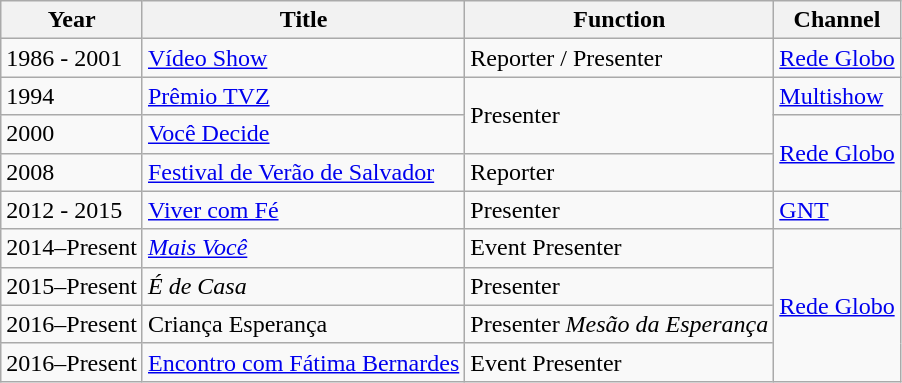<table class="wikitable">
<tr>
<th>Year</th>
<th>Title</th>
<th>Function</th>
<th>Channel</th>
</tr>
<tr>
<td>1986 - 2001</td>
<td><a href='#'>Vídeo Show</a></td>
<td>Reporter / Presenter</td>
<td><a href='#'>Rede Globo</a></td>
</tr>
<tr>
<td>1994</td>
<td><a href='#'>Prêmio TVZ</a></td>
<td rowspan="2">Presenter</td>
<td><a href='#'>Multishow</a></td>
</tr>
<tr>
<td>2000</td>
<td><a href='#'>Você Decide</a></td>
<td rowspan="2"><a href='#'>Rede Globo</a></td>
</tr>
<tr>
<td>2008</td>
<td><a href='#'>Festival de Verão de Salvador</a></td>
<td>Reporter</td>
</tr>
<tr>
<td>2012 - 2015</td>
<td><a href='#'>Viver com Fé</a></td>
<td>Presenter</td>
<td><a href='#'>GNT</a></td>
</tr>
<tr>
<td>2014–Present</td>
<td><em><a href='#'>Mais Você</a></em></td>
<td>Event Presenter</td>
<td rowspan="4"><a href='#'>Rede Globo</a></td>
</tr>
<tr>
<td>2015–Present</td>
<td><em>É de Casa</em></td>
<td>Presenter</td>
</tr>
<tr>
<td>2016–Present</td>
<td>Criança Esperança</td>
<td>Presenter <em>Mesão da Esperança</em></td>
</tr>
<tr>
<td>2016–Present</td>
<td><a href='#'>Encontro com Fátima Bernardes</a></td>
<td>Event Presenter</td>
</tr>
</table>
